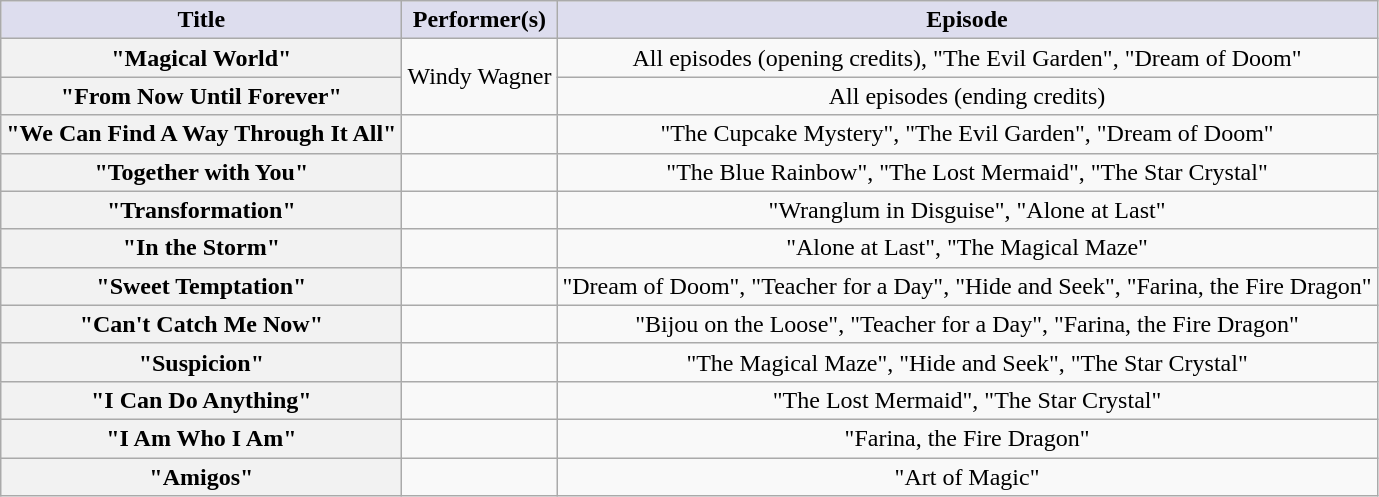<table class="wikitable sortable plainrowheaders" style="text-align: center">
<tr>
<th scope="col" style="background:#dde;">Title</th>
<th scope="col" style="background:#dde;">Performer(s)</th>
<th scope="col" style="background:#dde;">Episode</th>
</tr>
<tr>
<th scope="row">"Magical World"</th>
<td rowspan="2">Windy Wagner</td>
<td>All episodes (opening credits), "The Evil Garden", "Dream of Doom"</td>
</tr>
<tr>
<th scope="row">"From Now Until Forever"</th>
<td>All episodes (ending credits)</td>
</tr>
<tr>
<th scope="row">"We Can Find A Way Through It All"</th>
<td></td>
<td>"The Cupcake Mystery", "The Evil Garden", "Dream of Doom"</td>
</tr>
<tr>
<th scope="row">"Together with You"</th>
<td></td>
<td>"The Blue Rainbow", "The Lost Mermaid", "The Star Crystal"</td>
</tr>
<tr>
<th scope="row">"Transformation"</th>
<td></td>
<td>"Wranglum in Disguise", "Alone at Last"</td>
</tr>
<tr>
<th scope="row">"In the Storm"</th>
<td></td>
<td>"Alone at Last", "The Magical Maze"</td>
</tr>
<tr>
<th scope="row">"Sweet Temptation"</th>
<td></td>
<td>"Dream of Doom", "Teacher for a Day", "Hide and Seek", "Farina, the Fire Dragon"</td>
</tr>
<tr>
<th scope="row">"Can't Catch Me Now"</th>
<td></td>
<td>"Bijou on the Loose", "Teacher for a Day", "Farina, the Fire Dragon"</td>
</tr>
<tr>
<th scope="row">"Suspicion"</th>
<td></td>
<td>"The Magical Maze", "Hide and Seek", "The Star Crystal"</td>
</tr>
<tr>
<th scope="row">"I Can Do Anything"</th>
<td></td>
<td>"The Lost Mermaid", "The Star Crystal"</td>
</tr>
<tr>
<th scope="row">"I Am Who I Am"</th>
<td></td>
<td>"Farina, the Fire Dragon"</td>
</tr>
<tr>
<th scope="row">"Amigos"</th>
<td></td>
<td>"Art of Magic"</td>
</tr>
</table>
